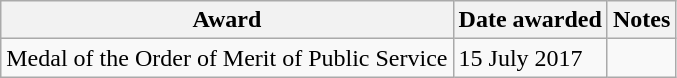<table class="wikitable">
<tr>
<th> Award</th>
<th>Date awarded</th>
<th>Notes</th>
</tr>
<tr>
<td> Medal of the Order of Merit of Public Service</td>
<td>15 July 2017</td>
<td></td>
</tr>
</table>
